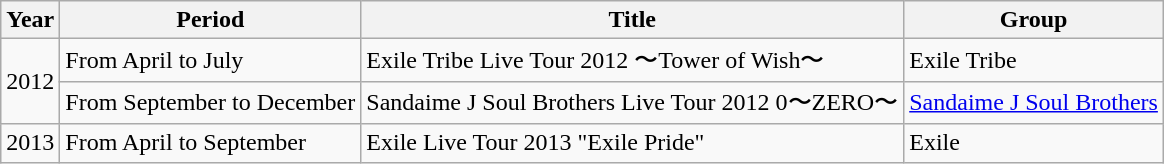<table class="wikitable">
<tr>
<th>Year</th>
<th>Period</th>
<th>Title</th>
<th>Group</th>
</tr>
<tr>
<td rowspan="2">2012</td>
<td>From April to July</td>
<td>Exile Tribe Live Tour 2012 〜Tower of Wish〜</td>
<td>Exile Tribe</td>
</tr>
<tr>
<td>From September to December</td>
<td>Sandaime J Soul Brothers Live Tour 2012 0〜ZERO〜</td>
<td><a href='#'>Sandaime J Soul Brothers</a></td>
</tr>
<tr>
<td>2013</td>
<td>From April to September</td>
<td>Exile Live Tour 2013 "Exile Pride"</td>
<td>Exile</td>
</tr>
</table>
